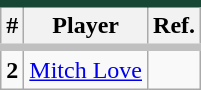<table class="wikitable">
<tr style="text-align: center; border-top:#154734 5px solid; border-bottom:silver 5px solid">
<th>#</th>
<th>Player</th>
<th>Ref.</th>
</tr>
<tr>
<td><strong>2</strong></td>
<td><a href='#'>Mitch Love</a></td>
<td></td>
</tr>
</table>
